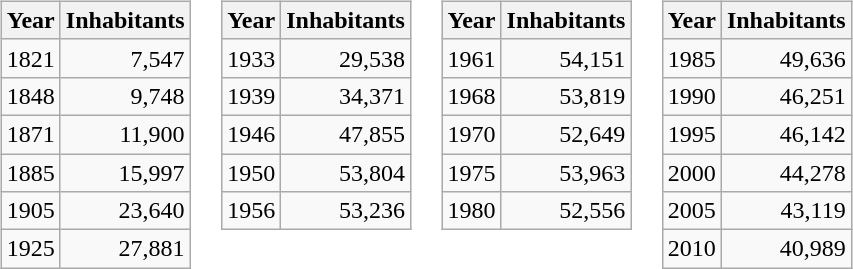<table>
<tr>
<td><br><table class="wikitable">
<tr>
<th>Year</th>
<th>Inhabitants</th>
</tr>
<tr>
<td>1821</td>
<td style="text-align:right;">7,547</td>
</tr>
<tr>
<td>1848</td>
<td style="text-align:right;">9,748</td>
</tr>
<tr>
<td>1871</td>
<td style="text-align:right;">11,900</td>
</tr>
<tr>
<td>1885</td>
<td style="text-align:right;">15,997</td>
</tr>
<tr>
<td>1905</td>
<td style="text-align:right;">23,640</td>
</tr>
<tr>
<td>1925</td>
<td style="text-align:right;">27,881</td>
</tr>
</table>
</td>
<td style="vertical-align:top;"><br><table class="wikitable">
<tr>
<th>Year</th>
<th>Inhabitants</th>
</tr>
<tr>
<td>1933</td>
<td style="text-align:right;">29,538</td>
</tr>
<tr>
<td>1939</td>
<td style="text-align:right;">34,371</td>
</tr>
<tr>
<td>1946</td>
<td style="text-align:right;">47,855</td>
</tr>
<tr>
<td>1950</td>
<td style="text-align:right;">53,804</td>
</tr>
<tr>
<td>1956</td>
<td style="text-align:right;">53,236</td>
</tr>
</table>
</td>
<td style="vertical-align:top;"><br><table class="wikitable">
<tr>
<th>Year</th>
<th>Inhabitants</th>
</tr>
<tr>
<td>1961</td>
<td style="text-align:right;">54,151</td>
</tr>
<tr>
<td>1968</td>
<td style="text-align:right;">53,819</td>
</tr>
<tr>
<td>1970</td>
<td style="text-align:right;">52,649</td>
</tr>
<tr>
<td>1975</td>
<td style="text-align:right;">53,963</td>
</tr>
<tr>
<td>1980</td>
<td style="text-align:right;">52,556</td>
</tr>
</table>
</td>
<td style="vertical-align:top;"><br><table class="wikitable">
<tr>
<th>Year</th>
<th>Inhabitants</th>
</tr>
<tr>
<td>1985</td>
<td style="text-align:right;">49,636</td>
</tr>
<tr>
<td>1990</td>
<td style="text-align:right;">46,251</td>
</tr>
<tr>
<td>1995</td>
<td style="text-align:right;">46,142</td>
</tr>
<tr>
<td>2000</td>
<td style="text-align:right;">44,278</td>
</tr>
<tr>
<td>2005</td>
<td style="text-align:right;">43,119</td>
</tr>
<tr>
<td>2010</td>
<td style="text-align:right;">40,989</td>
</tr>
</table>
</td>
</tr>
</table>
